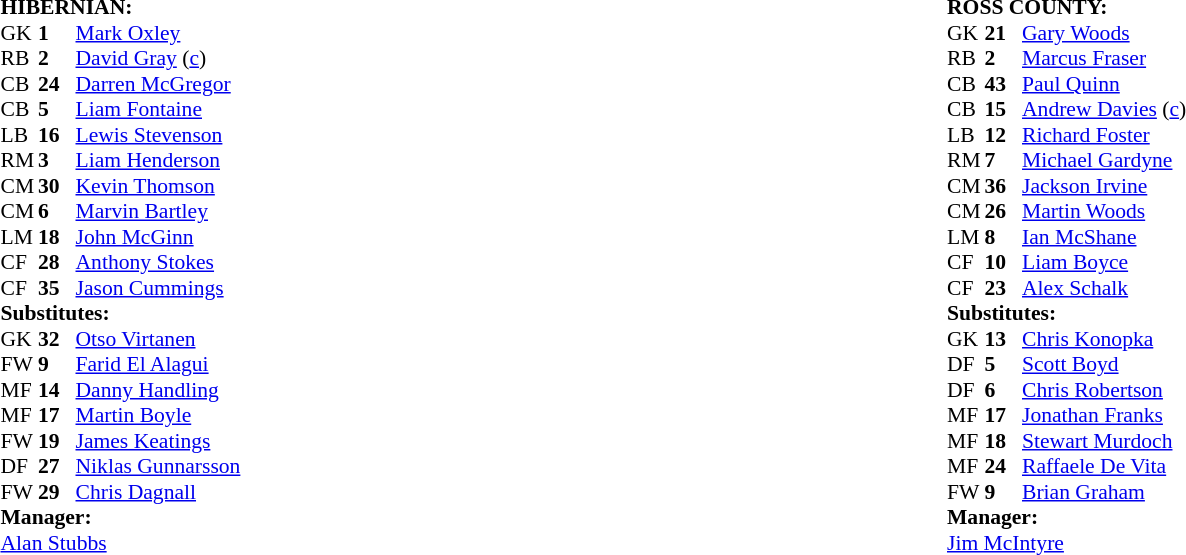<table style="width:100%;">
<tr>
<td style="vertical-align:top; width:50%;"><br><table style="font-size: 90%" cellspacing="0" cellpadding="0">
<tr>
<td colspan="4"><strong>HIBERNIAN:</strong></td>
</tr>
<tr>
<th width="25"></th>
<th width="25"></th>
</tr>
<tr>
<td>GK</td>
<td><strong>1</strong></td>
<td> <a href='#'>Mark Oxley</a></td>
</tr>
<tr>
<td>RB</td>
<td><strong>2</strong></td>
<td> <a href='#'>David Gray</a> (<a href='#'>c</a>)</td>
</tr>
<tr>
<td>CB</td>
<td><strong>24</strong></td>
<td> <a href='#'>Darren McGregor</a></td>
</tr>
<tr>
<td>CB</td>
<td><strong>5</strong></td>
<td> <a href='#'>Liam Fontaine</a></td>
</tr>
<tr>
<td>LB</td>
<td><strong>16</strong></td>
<td> <a href='#'>Lewis Stevenson</a></td>
</tr>
<tr>
<td>RM</td>
<td><strong>3</strong></td>
<td> <a href='#'>Liam Henderson</a></td>
</tr>
<tr>
<td>CM</td>
<td><strong>30</strong></td>
<td> <a href='#'>Kevin Thomson</a></td>
<td></td>
</tr>
<tr>
<td>CM</td>
<td><strong>6</strong></td>
<td> <a href='#'>Marvin Bartley</a></td>
<td></td>
</tr>
<tr>
<td>LM</td>
<td><strong>18</strong></td>
<td> <a href='#'>John McGinn</a></td>
</tr>
<tr>
<td>CF</td>
<td><strong>28</strong></td>
<td> <a href='#'>Anthony Stokes</a></td>
</tr>
<tr>
<td>CF</td>
<td><strong>35</strong></td>
<td> <a href='#'>Jason Cummings</a></td>
</tr>
<tr>
<td colspan=4><strong>Substitutes:</strong></td>
</tr>
<tr>
<td>GK</td>
<td><strong>32</strong></td>
<td> <a href='#'>Otso Virtanen</a></td>
</tr>
<tr>
<td>FW</td>
<td><strong>9</strong></td>
<td> <a href='#'>Farid El Alagui</a></td>
</tr>
<tr>
<td>MF</td>
<td><strong>14</strong></td>
<td> <a href='#'>Danny Handling</a></td>
</tr>
<tr>
<td>MF</td>
<td><strong>17</strong></td>
<td> <a href='#'>Martin Boyle</a></td>
<td></td>
</tr>
<tr>
<td>FW</td>
<td><strong>19</strong></td>
<td> <a href='#'>James Keatings</a></td>
<td></td>
</tr>
<tr>
<td>DF</td>
<td><strong>27</strong></td>
<td> <a href='#'>Niklas Gunnarsson</a></td>
</tr>
<tr>
<td>FW</td>
<td><strong>29</strong></td>
<td> <a href='#'>Chris Dagnall</a></td>
</tr>
<tr>
<td colspan=4><strong>Manager:</strong></td>
</tr>
<tr>
<td colspan="4"> <a href='#'>Alan Stubbs</a></td>
</tr>
</table>
</td>
<td style="vertical-align:top; width:50%;"><br><table style="font-size: 90%" cellspacing="0" cellpadding="0">
<tr>
<td colspan="4"><strong>ROSS COUNTY:</strong></td>
</tr>
<tr>
<th width="25"></th>
<th width="25"></th>
</tr>
<tr>
<td>GK</td>
<td><strong>21</strong></td>
<td> <a href='#'>Gary Woods</a></td>
</tr>
<tr>
<td>RB</td>
<td><strong>2</strong></td>
<td> <a href='#'>Marcus Fraser</a></td>
</tr>
<tr>
<td>CB</td>
<td><strong>43</strong></td>
<td> <a href='#'>Paul Quinn</a></td>
</tr>
<tr>
<td>CB</td>
<td><strong>15</strong></td>
<td> <a href='#'>Andrew Davies</a> (<a href='#'>c</a>)</td>
</tr>
<tr>
<td>LB</td>
<td><strong>12</strong></td>
<td> <a href='#'>Richard Foster</a></td>
<td></td>
</tr>
<tr>
<td>RM</td>
<td><strong>7</strong></td>
<td> <a href='#'>Michael Gardyne</a></td>
</tr>
<tr>
<td>CM</td>
<td><strong>36</strong></td>
<td> <a href='#'>Jackson Irvine</a></td>
</tr>
<tr>
<td>CM</td>
<td><strong>26</strong></td>
<td> <a href='#'>Martin Woods</a></td>
</tr>
<tr>
<td>LM</td>
<td><strong>8</strong></td>
<td> <a href='#'>Ian McShane</a></td>
<td></td>
</tr>
<tr>
<td>CF</td>
<td><strong>10</strong></td>
<td> <a href='#'>Liam Boyce</a></td>
<td></td>
</tr>
<tr>
<td>CF</td>
<td><strong>23</strong></td>
<td> <a href='#'>Alex Schalk</a></td>
</tr>
<tr>
<td colspan=4><strong>Substitutes:</strong></td>
</tr>
<tr>
<td>GK</td>
<td><strong>13</strong></td>
<td> <a href='#'>Chris Konopka</a></td>
</tr>
<tr>
<td>DF</td>
<td><strong>5</strong></td>
<td> <a href='#'>Scott Boyd</a></td>
</tr>
<tr>
<td>DF</td>
<td><strong>6</strong></td>
<td> <a href='#'>Chris Robertson</a></td>
</tr>
<tr>
<td>MF</td>
<td><strong>17</strong></td>
<td> <a href='#'>Jonathan Franks</a></td>
<td></td>
</tr>
<tr>
<td>MF</td>
<td><strong>18</strong></td>
<td> <a href='#'>Stewart Murdoch</a></td>
<td></td>
</tr>
<tr>
<td>MF</td>
<td><strong>24</strong></td>
<td> <a href='#'>Raffaele De Vita</a></td>
</tr>
<tr>
<td>FW</td>
<td><strong>9</strong></td>
<td> <a href='#'>Brian Graham</a></td>
<td></td>
</tr>
<tr>
<td colspan=4><strong>Manager:</strong></td>
</tr>
<tr>
<td colspan="4"> <a href='#'>Jim McIntyre</a></td>
</tr>
</table>
</td>
</tr>
</table>
